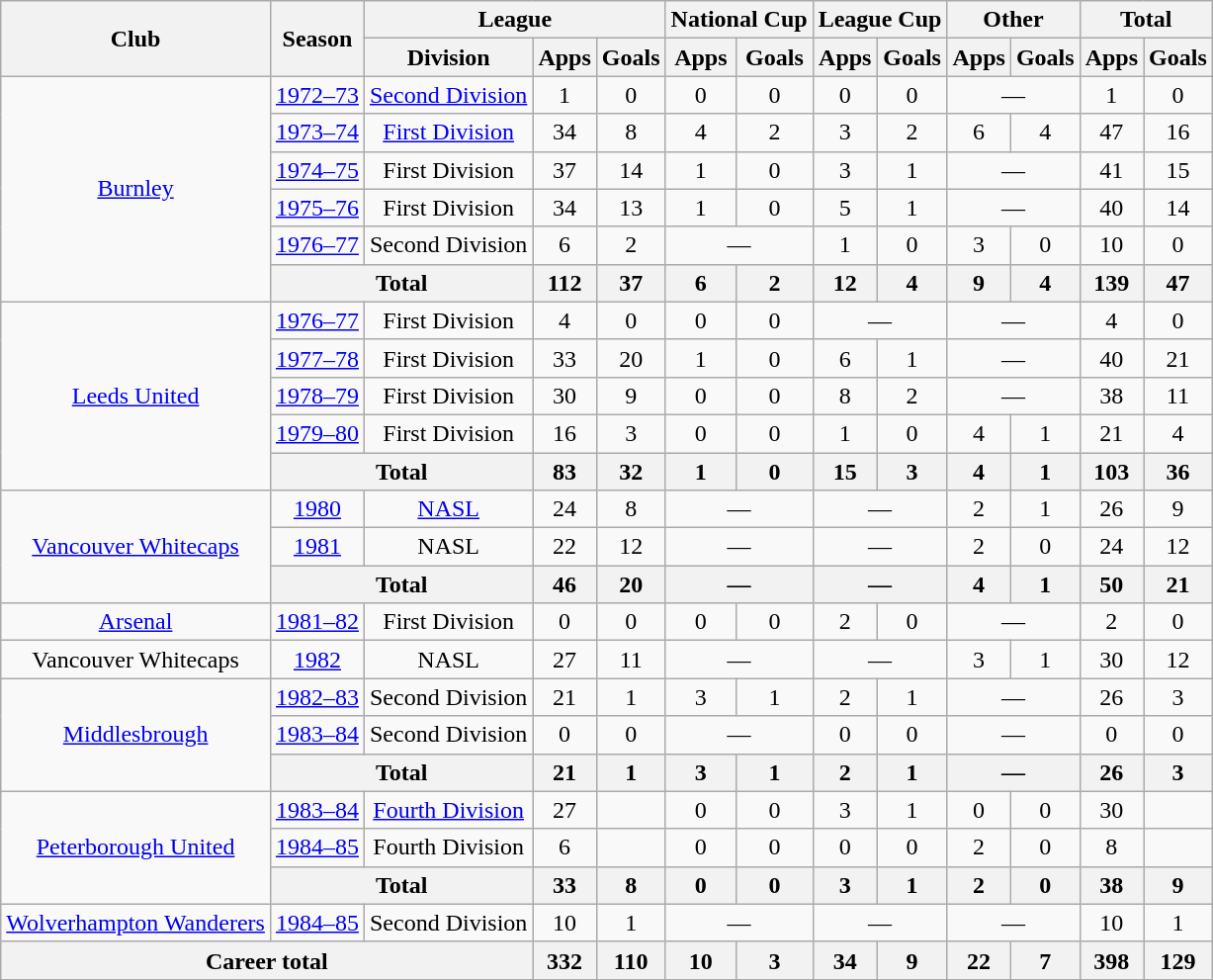<table class=wikitable style="text-align: center;">
<tr>
<th rowspan=2>Club</th>
<th rowspan=2>Season</th>
<th colspan=3>League</th>
<th colspan=2>National Cup</th>
<th colspan=2>League Cup</th>
<th colspan=2>Other</th>
<th colspan=2>Total</th>
</tr>
<tr>
<th>Division</th>
<th>Apps</th>
<th>Goals</th>
<th>Apps</th>
<th>Goals</th>
<th>Apps</th>
<th>Goals</th>
<th>Apps</th>
<th>Goals</th>
<th>Apps</th>
<th>Goals</th>
</tr>
<tr>
<td rowspan=6><a href='#'>Burnley</a></td>
<td><a href='#'>1972–73</a></td>
<td><a href='#'>Second Division</a></td>
<td>1</td>
<td>0</td>
<td>0</td>
<td>0</td>
<td>0</td>
<td>0</td>
<td colspan=2>—</td>
<td>1</td>
<td>0</td>
</tr>
<tr>
<td><a href='#'>1973–74</a></td>
<td><a href='#'>First Division</a></td>
<td>34</td>
<td>8</td>
<td>4</td>
<td>2</td>
<td>3</td>
<td>2</td>
<td>6</td>
<td>4</td>
<td>47</td>
<td>16</td>
</tr>
<tr>
<td><a href='#'>1974–75</a></td>
<td>First Division</td>
<td>37</td>
<td>14</td>
<td>1</td>
<td>0</td>
<td>3</td>
<td>1</td>
<td colspan=2>—</td>
<td>41</td>
<td>15</td>
</tr>
<tr>
<td><a href='#'>1975–76</a></td>
<td>First Division</td>
<td>34</td>
<td>13</td>
<td>1</td>
<td>0</td>
<td>5</td>
<td>1</td>
<td colspan=2>—</td>
<td>40</td>
<td>14</td>
</tr>
<tr>
<td><a href='#'>1976–77</a></td>
<td>Second Division</td>
<td>6</td>
<td>2</td>
<td colspan=2>—</td>
<td>1</td>
<td>0</td>
<td>3</td>
<td>0</td>
<td>10</td>
<td>0</td>
</tr>
<tr>
<th colspan=2>Total</th>
<th>112</th>
<th>37</th>
<th>6</th>
<th>2</th>
<th>12</th>
<th>4</th>
<th>9</th>
<th>4</th>
<th>139</th>
<th>47</th>
</tr>
<tr>
<td rowspan=5><a href='#'>Leeds United</a></td>
<td><a href='#'>1976–77</a></td>
<td>First Division</td>
<td>4</td>
<td>0</td>
<td>0</td>
<td>0</td>
<td colspan=2>—</td>
<td colspan=2>—</td>
<td>4</td>
<td>0</td>
</tr>
<tr>
<td><a href='#'>1977–78</a></td>
<td>First Division</td>
<td>33</td>
<td>20</td>
<td>1</td>
<td>0</td>
<td>6</td>
<td>1</td>
<td colspan=2>—</td>
<td>40</td>
<td>21</td>
</tr>
<tr>
<td><a href='#'>1978–79</a></td>
<td>First Division</td>
<td>30</td>
<td>9</td>
<td>0</td>
<td>0</td>
<td>8</td>
<td>2</td>
<td colspan=2>—</td>
<td>38</td>
<td>11</td>
</tr>
<tr>
<td><a href='#'>1979–80</a></td>
<td>First Division</td>
<td>16</td>
<td>3</td>
<td>0</td>
<td>0</td>
<td>1</td>
<td>0</td>
<td>4</td>
<td>1</td>
<td>21</td>
<td>4</td>
</tr>
<tr>
<th colspan=2>Total</th>
<th>83</th>
<th>32</th>
<th>1</th>
<th>0</th>
<th>15</th>
<th>3</th>
<th>4</th>
<th>1</th>
<th>103</th>
<th>36</th>
</tr>
<tr>
<td rowspan=3><a href='#'>Vancouver Whitecaps</a></td>
<td><a href='#'>1980</a></td>
<td><a href='#'>NASL</a></td>
<td>24</td>
<td>8</td>
<td colspan=2>—</td>
<td colspan=2>—</td>
<td>2</td>
<td>1</td>
<td>26</td>
<td>9</td>
</tr>
<tr>
<td><a href='#'>1981</a></td>
<td>NASL</td>
<td>22</td>
<td>12</td>
<td colspan=2>—</td>
<td colspan=2>—</td>
<td>2</td>
<td>0</td>
<td>24</td>
<td>12</td>
</tr>
<tr>
<th colspan=2>Total</th>
<th>46</th>
<th>20</th>
<th colspan=2>—</th>
<th colspan=2>—</th>
<th>4</th>
<th>1</th>
<th>50</th>
<th>21</th>
</tr>
<tr>
<td><a href='#'>Arsenal</a></td>
<td><a href='#'>1981–82</a></td>
<td>First Division</td>
<td>0</td>
<td>0</td>
<td>0</td>
<td>0</td>
<td>2</td>
<td>0</td>
<td colspan=2>—</td>
<td>2</td>
<td>0</td>
</tr>
<tr>
<td>Vancouver Whitecaps</td>
<td><a href='#'>1982</a></td>
<td>NASL</td>
<td>27</td>
<td>11</td>
<td colspan=2>—</td>
<td colspan=2>—</td>
<td>3</td>
<td>1</td>
<td>30</td>
<td>12</td>
</tr>
<tr>
<td rowspan=3><a href='#'>Middlesbrough</a></td>
<td><a href='#'>1982–83</a></td>
<td>Second Division</td>
<td>21</td>
<td>1</td>
<td>3</td>
<td>1</td>
<td>2</td>
<td>1</td>
<td colspan=2>—</td>
<td>26</td>
<td>3</td>
</tr>
<tr>
<td><a href='#'>1983–84</a></td>
<td>Second Division</td>
<td>0</td>
<td>0</td>
<td colspan=2>—</td>
<td>0</td>
<td>0</td>
<td colspan=2>—</td>
<td>0</td>
<td>0</td>
</tr>
<tr>
<th colspan=2>Total</th>
<th>21</th>
<th>1</th>
<th>3</th>
<th>1</th>
<th>2</th>
<th>1</th>
<th colspan=2>—</th>
<th>26</th>
<th>3</th>
</tr>
<tr>
<td rowspan=3><a href='#'>Peterborough United</a></td>
<td><a href='#'>1983–84</a></td>
<td><a href='#'>Fourth Division</a></td>
<td>27</td>
<td></td>
<td>0</td>
<td>0</td>
<td>3</td>
<td>1</td>
<td>0</td>
<td>0</td>
<td>30</td>
<td></td>
</tr>
<tr>
<td><a href='#'>1984–85</a></td>
<td>Fourth Division</td>
<td>6</td>
<td></td>
<td>0</td>
<td>0</td>
<td>0</td>
<td>0</td>
<td>2</td>
<td>0</td>
<td>8</td>
<td></td>
</tr>
<tr>
<th colspan=2>Total</th>
<th>33</th>
<th>8</th>
<th>0</th>
<th>0</th>
<th>3</th>
<th>1</th>
<th>2</th>
<th>0</th>
<th>38</th>
<th>9</th>
</tr>
<tr>
<td><a href='#'>Wolverhampton Wanderers</a></td>
<td><a href='#'>1984–85</a></td>
<td>Second Division</td>
<td>10</td>
<td>1</td>
<td colspan=2>—</td>
<td colspan=2>—</td>
<td colspan=2>—</td>
<td>10</td>
<td>1</td>
</tr>
<tr>
<th colspan=3>Career total</th>
<th>332</th>
<th>110</th>
<th>10</th>
<th>3</th>
<th>34</th>
<th>9</th>
<th>22</th>
<th>7</th>
<th>398</th>
<th>129</th>
</tr>
</table>
